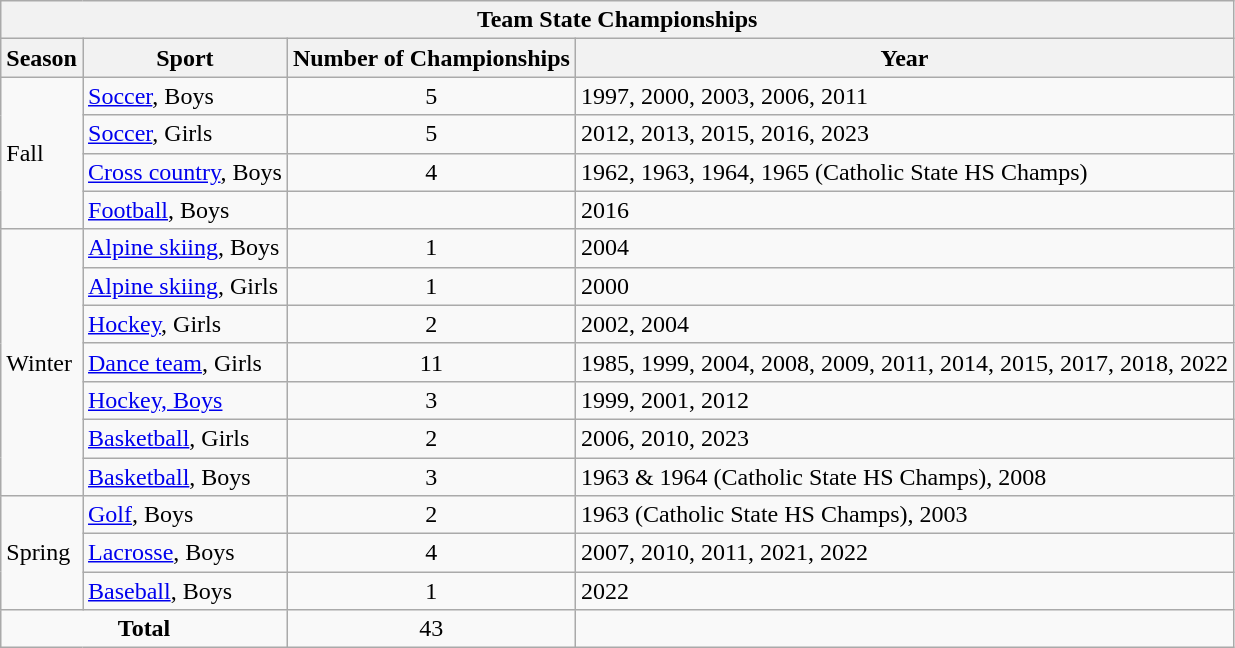<table class="wikitable sortable">
<tr>
<th colspan="4">Team State Championships</th>
</tr>
<tr>
<th>Season</th>
<th>Sport</th>
<th>Number of Championships</th>
<th>Year</th>
</tr>
<tr>
<td rowspan="4">Fall</td>
<td><a href='#'>Soccer</a>, Boys</td>
<td style="text-align:center;">5</td>
<td>1997, 2000, 2003, 2006, 2011</td>
</tr>
<tr>
<td><a href='#'>Soccer</a>, Girls</td>
<td style="text-align:center;">5</td>
<td>2012, 2013, 2015, 2016, 2023</td>
</tr>
<tr>
<td><a href='#'>Cross country</a>, Boys</td>
<td style="text-align:center;">4</td>
<td>1962, 1963, 1964, 1965 (Catholic State HS Champs)</td>
</tr>
<tr>
<td><a href='#'>Football</a>, Boys</td>
<td></td>
<td>2016</td>
</tr>
<tr>
<td rowspan="7">Winter</td>
<td><a href='#'>Alpine skiing</a>, Boys</td>
<td style="text-align:center;">1</td>
<td>2004</td>
</tr>
<tr>
<td><a href='#'>Alpine skiing</a>, Girls</td>
<td style="text-align:center;">1</td>
<td>2000</td>
</tr>
<tr>
<td><a href='#'>Hockey</a>, Girls</td>
<td style="text-align:center;">2</td>
<td>2002, 2004</td>
</tr>
<tr>
<td><a href='#'>Dance team</a>, Girls</td>
<td style="text-align:center;">11</td>
<td>1985, 1999, 2004, 2008, 2009, 2011, 2014, 2015, 2017, 2018, 2022</td>
</tr>
<tr>
<td><a href='#'>Hockey, Boys</a></td>
<td style="text-align:center;">3</td>
<td>1999, 2001, 2012</td>
</tr>
<tr>
<td><a href='#'>Basketball</a>, Girls</td>
<td style="text-align:center;">2</td>
<td>2006, 2010, 2023</td>
</tr>
<tr>
<td><a href='#'>Basketball</a>, Boys</td>
<td style="text-align:center;">3</td>
<td>1963 & 1964 (Catholic State HS Champs), 2008</td>
</tr>
<tr>
<td rowspan="3">Spring</td>
<td><a href='#'>Golf</a>, Boys</td>
<td style="text-align:center;">2</td>
<td>1963 (Catholic State HS Champs), 2003</td>
</tr>
<tr>
<td><a href='#'>Lacrosse</a>, Boys</td>
<td style="text-align:center;">4</td>
<td>2007, 2010, 2011, 2021, 2022</td>
</tr>
<tr>
<td><a href='#'>Baseball</a>, Boys</td>
<td style="text-align:center;">1</td>
<td>2022</td>
</tr>
<tr style="text-align:center;">
<td colspan="2"><strong>Total</strong></td>
<td style="text-align:center;">43</td>
</tr>
</table>
